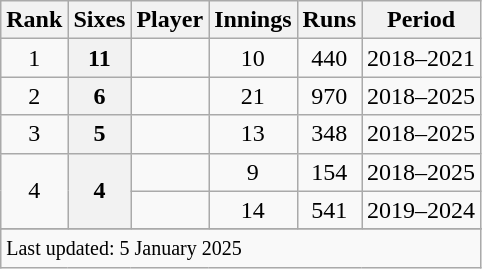<table class="wikitable plainrowheaders sortable">
<tr>
<th scope=col>Rank</th>
<th scope=col>Sixes</th>
<th scope=col>Player</th>
<th scope=col>Innings</th>
<th scope=col>Runs</th>
<th scope=col>Period</th>
</tr>
<tr>
<td align=center>1</td>
<th scope=row style="text-align:center;">11</th>
<td></td>
<td align=center>10</td>
<td align=center>440</td>
<td>2018–2021</td>
</tr>
<tr>
<td align=center>2</td>
<th scope=row style="text-align:center;">6</th>
<td></td>
<td align=center>21</td>
<td align=center>970</td>
<td>2018–2025</td>
</tr>
<tr>
<td align=center>3</td>
<th scope=row style="text-align:center;">5</th>
<td></td>
<td align=center>13</td>
<td align=center>348</td>
<td>2018–2025</td>
</tr>
<tr>
<td align=center rowspan=2>4</td>
<th scope=row style=text-align:center; rowspan=2>4</th>
<td></td>
<td align=center>9</td>
<td align=center>154</td>
<td>2018–2025</td>
</tr>
<tr>
<td></td>
<td align=center>14</td>
<td align=center>541</td>
<td>2019–2024</td>
</tr>
<tr>
</tr>
<tr class=sortbottom>
<td colspan=6><small>Last updated: 5 January 2025</small></td>
</tr>
</table>
